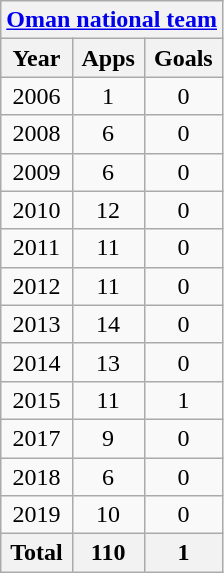<table class="wikitable" style="text-align:center">
<tr>
<th colspan=3><a href='#'>Oman national team</a></th>
</tr>
<tr>
<th>Year</th>
<th>Apps</th>
<th>Goals</th>
</tr>
<tr>
<td>2006</td>
<td>1</td>
<td>0</td>
</tr>
<tr>
<td>2008</td>
<td>6</td>
<td>0</td>
</tr>
<tr>
<td>2009</td>
<td>6</td>
<td>0</td>
</tr>
<tr>
<td>2010</td>
<td>12</td>
<td>0</td>
</tr>
<tr>
<td>2011</td>
<td>11</td>
<td>0</td>
</tr>
<tr>
<td>2012</td>
<td>11</td>
<td>0</td>
</tr>
<tr>
<td>2013</td>
<td>14</td>
<td>0</td>
</tr>
<tr>
<td>2014</td>
<td>13</td>
<td>0</td>
</tr>
<tr>
<td>2015</td>
<td>11</td>
<td>1</td>
</tr>
<tr>
<td>2017</td>
<td>9</td>
<td>0</td>
</tr>
<tr>
<td>2018</td>
<td>6</td>
<td>0</td>
</tr>
<tr>
<td>2019</td>
<td>10</td>
<td>0</td>
</tr>
<tr>
<th>Total</th>
<th>110</th>
<th>1</th>
</tr>
</table>
